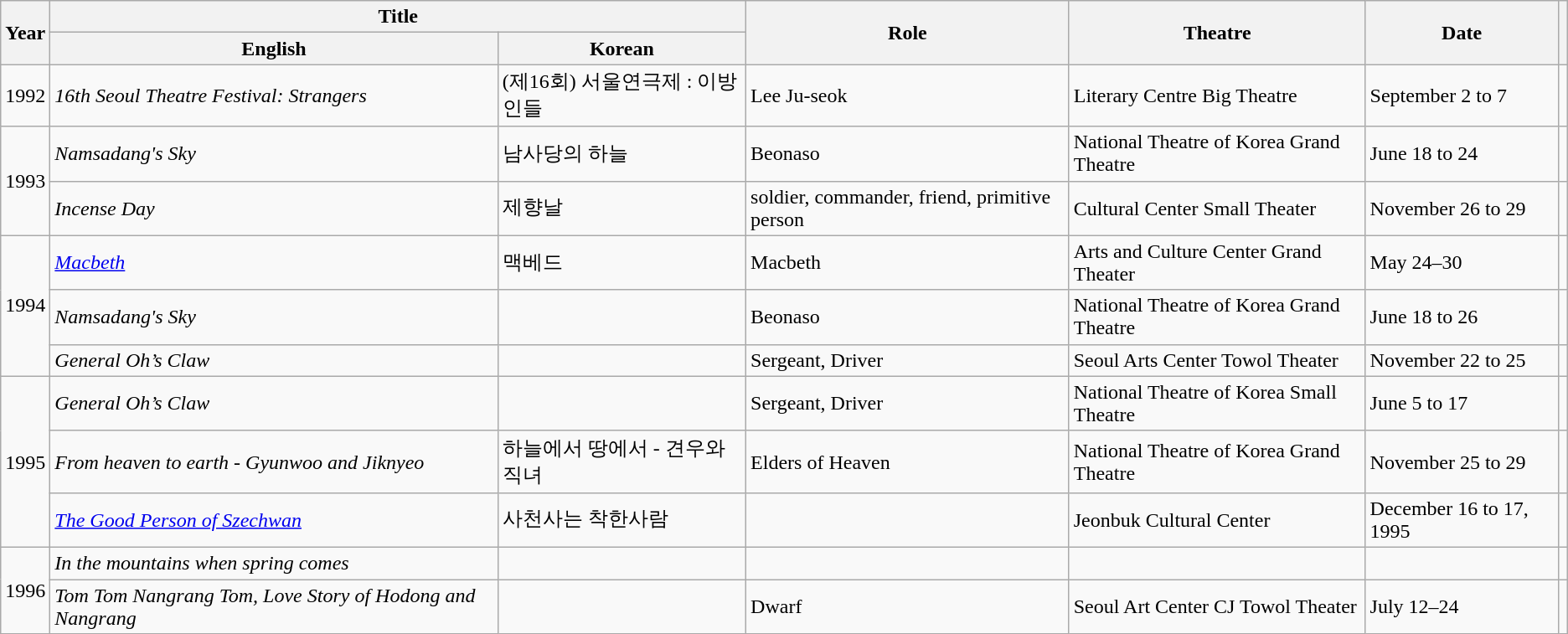<table class="wikitable sortable" style="clear:none; font-size:100%">
<tr>
<th rowspan="2" scope="col">Year</th>
<th colspan="2" scope="col">Title</th>
<th rowspan="2" scope="col">Role</th>
<th rowspan="2">Theatre</th>
<th rowspan="2">Date</th>
<th rowspan="2" scope="col" class="unsortable"></th>
</tr>
<tr>
<th>English</th>
<th>Korean</th>
</tr>
<tr>
<td>1992</td>
<td><em>16th Seoul Theatre Festival: Strangers</em></td>
<td>(제16회) 서울연극제 : 이방인들</td>
<td>Lee Ju-seok</td>
<td>Literary Centre Big Theatre</td>
<td>September 2 to 7</td>
<td></td>
</tr>
<tr>
<td rowspan="2">1993</td>
<td><em>Namsadang's Sky</em></td>
<td>남사당의 하늘</td>
<td>Beonaso</td>
<td>National Theatre of Korea Grand Theatre</td>
<td>June 18 to 24</td>
<td></td>
</tr>
<tr>
<td><em>Incense Day</em></td>
<td>제향날</td>
<td>soldier, commander, friend, primitive person</td>
<td>Cultural Center Small Theater</td>
<td>November 26 to 29</td>
<td></td>
</tr>
<tr>
<td rowspan="3">1994</td>
<td><em><a href='#'>Macbeth</a></em></td>
<td>맥베드</td>
<td>Macbeth</td>
<td>Arts and Culture Center Grand Theater</td>
<td>May 24–30</td>
<td></td>
</tr>
<tr>
<td><em>Namsadang's Sky</em></td>
<td></td>
<td>Beonaso</td>
<td>National Theatre of Korea Grand Theatre</td>
<td>June 18 to 26</td>
<td></td>
</tr>
<tr>
<td><em>General Oh’s Claw</em></td>
<td></td>
<td>Sergeant, Driver</td>
<td>Seoul Arts Center Towol Theater</td>
<td>November 22 to 25</td>
<td></td>
</tr>
<tr>
<td rowspan="3">1995</td>
<td><em>General Oh’s Claw</em></td>
<td></td>
<td>Sergeant, Driver</td>
<td>National Theatre of Korea Small Theatre</td>
<td>June 5 to 17</td>
<td></td>
</tr>
<tr>
<td><em>From heaven to earth - Gyunwoo and Jiknyeo</em></td>
<td>하늘에서 땅에서 - 견우와 직녀</td>
<td>Elders of Heaven</td>
<td>National Theatre of Korea Grand Theatre</td>
<td>November 25 to 29</td>
<td></td>
</tr>
<tr>
<td><em><a href='#'>The Good Person of Szechwan</a></em></td>
<td>사천사는 착한사람</td>
<td></td>
<td>Jeonbuk Cultural Center</td>
<td>December 16 to 17, 1995</td>
<td></td>
</tr>
<tr>
<td rowspan="2">1996</td>
<td><em>In the mountains when spring comes</em></td>
<td></td>
<td></td>
<td></td>
<td></td>
<td></td>
</tr>
<tr>
<td><em>Tom Tom Nangrang Tom, Love Story of Hodong and Nangrang</em></td>
<td></td>
<td>Dwarf</td>
<td>Seoul Art Center CJ Towol Theater</td>
<td>July 12–24</td>
<td></td>
</tr>
</table>
